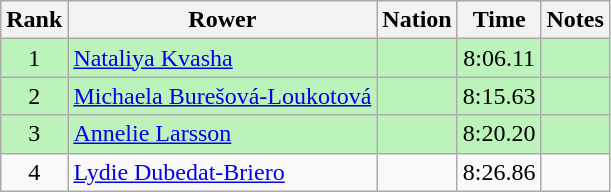<table class="wikitable sortable" style="text-align:center">
<tr>
<th>Rank</th>
<th>Rower</th>
<th>Nation</th>
<th>Time</th>
<th>Notes</th>
</tr>
<tr bgcolor=bbf3bb>
<td>1</td>
<td align=left data-sort-value="Kvasha, Nataliya"><a href='#'>Nataliya Kvasha</a></td>
<td align=left></td>
<td>8:06.11</td>
<td></td>
</tr>
<tr bgcolor=bbf3bb>
<td>2</td>
<td align=left data-sort-value="Burešová-Loukotová, Michaela"><a href='#'>Michaela Burešová-Loukotová</a></td>
<td align=left></td>
<td>8:15.63</td>
<td></td>
</tr>
<tr bgcolor=bbf3bb>
<td>3</td>
<td align=left data-sort-value="Larsson, Annelie"><a href='#'>Annelie Larsson</a></td>
<td align=left></td>
<td>8:20.20</td>
<td></td>
</tr>
<tr>
<td>4</td>
<td align=left data-sort-value="Dubedat-Briero, Lydie"><a href='#'>Lydie Dubedat-Briero</a></td>
<td align=left></td>
<td>8:26.86</td>
<td></td>
</tr>
</table>
